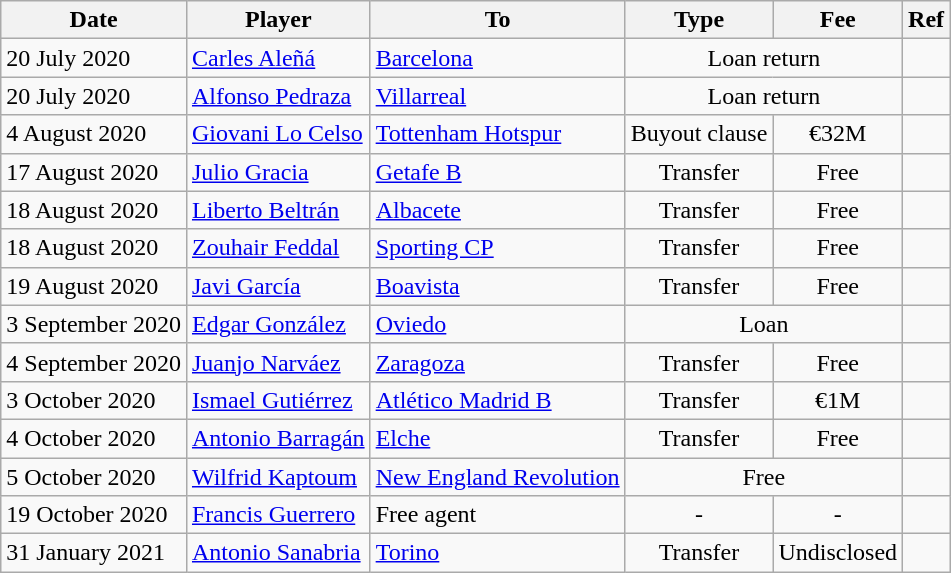<table class="wikitable">
<tr>
<th>Date</th>
<th>Player</th>
<th>To</th>
<th>Type</th>
<th>Fee</th>
<th>Ref</th>
</tr>
<tr>
<td>20 July 2020</td>
<td> <a href='#'>Carles Aleñá</a></td>
<td><a href='#'>Barcelona</a></td>
<td align=center colspan=2>Loan return</td>
<td align=center></td>
</tr>
<tr>
<td>20 July 2020</td>
<td> <a href='#'>Alfonso Pedraza</a></td>
<td><a href='#'>Villarreal</a></td>
<td align=center colspan=2>Loan return</td>
<td align=center></td>
</tr>
<tr>
<td>4 August 2020</td>
<td> <a href='#'>Giovani Lo Celso</a></td>
<td> <a href='#'>Tottenham Hotspur</a></td>
<td align=center>Buyout clause</td>
<td align=center>€32M</td>
<td align=center></td>
</tr>
<tr>
<td>17 August 2020</td>
<td> <a href='#'>Julio Gracia</a></td>
<td><a href='#'>Getafe B</a></td>
<td align=center>Transfer</td>
<td align=center>Free</td>
<td align=center></td>
</tr>
<tr>
<td>18 August 2020</td>
<td> <a href='#'>Liberto Beltrán</a></td>
<td><a href='#'>Albacete</a></td>
<td align=center>Transfer</td>
<td align=center>Free</td>
<td align=center></td>
</tr>
<tr>
<td>18 August 2020</td>
<td> <a href='#'>Zouhair Feddal</a></td>
<td> <a href='#'>Sporting CP</a></td>
<td align=center>Transfer</td>
<td align=center>Free</td>
<td align=center></td>
</tr>
<tr>
<td>19 August 2020</td>
<td> <a href='#'>Javi García</a></td>
<td> <a href='#'>Boavista</a></td>
<td align=center>Transfer</td>
<td align=center>Free</td>
<td align=center></td>
</tr>
<tr>
<td>3 September 2020</td>
<td> <a href='#'>Edgar González</a></td>
<td><a href='#'>Oviedo</a></td>
<td align=center colspan=2>Loan</td>
<td align=center></td>
</tr>
<tr>
<td>4 September 2020</td>
<td> <a href='#'>Juanjo Narváez</a></td>
<td><a href='#'>Zaragoza</a></td>
<td align=center>Transfer</td>
<td align=center>Free</td>
<td align=center></td>
</tr>
<tr>
<td>3 October 2020</td>
<td> <a href='#'>Ismael Gutiérrez</a></td>
<td><a href='#'>Atlético Madrid B</a></td>
<td align=center>Transfer</td>
<td align=center>€1M</td>
<td align=center></td>
</tr>
<tr>
<td>4 October 2020</td>
<td> <a href='#'>Antonio Barragán</a></td>
<td><a href='#'>Elche</a></td>
<td align=center>Transfer</td>
<td align=center>Free</td>
<td align=center></td>
</tr>
<tr>
<td>5 October 2020</td>
<td> <a href='#'>Wilfrid Kaptoum</a></td>
<td><a href='#'>New England Revolution</a></td>
<td align=center colspan=2>Free</td>
<td align=center></td>
</tr>
<tr>
<td>19 October 2020</td>
<td> <a href='#'>Francis Guerrero</a></td>
<td>Free agent</td>
<td align=center>-</td>
<td align=center>-</td>
<td align=center></td>
</tr>
<tr>
<td>31 January 2021</td>
<td> <a href='#'>Antonio Sanabria</a></td>
<td> <a href='#'>Torino</a></td>
<td align=center>Transfer</td>
<td align=center>Undisclosed</td>
<td align=center></td>
</tr>
</table>
